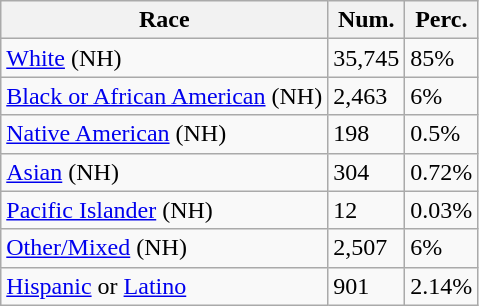<table class="wikitable">
<tr>
<th>Race</th>
<th>Num.</th>
<th>Perc.</th>
</tr>
<tr>
<td><a href='#'>White</a> (NH)</td>
<td>35,745</td>
<td>85%</td>
</tr>
<tr>
<td><a href='#'>Black or African American</a> (NH)</td>
<td>2,463</td>
<td>6%</td>
</tr>
<tr>
<td><a href='#'>Native American</a> (NH)</td>
<td>198</td>
<td>0.5%</td>
</tr>
<tr>
<td><a href='#'>Asian</a> (NH)</td>
<td>304</td>
<td>0.72%</td>
</tr>
<tr>
<td><a href='#'>Pacific Islander</a> (NH)</td>
<td>12</td>
<td>0.03%</td>
</tr>
<tr>
<td><a href='#'>Other/Mixed</a> (NH)</td>
<td>2,507</td>
<td>6%</td>
</tr>
<tr>
<td><a href='#'>Hispanic</a> or <a href='#'>Latino</a></td>
<td>901</td>
<td>2.14%</td>
</tr>
</table>
